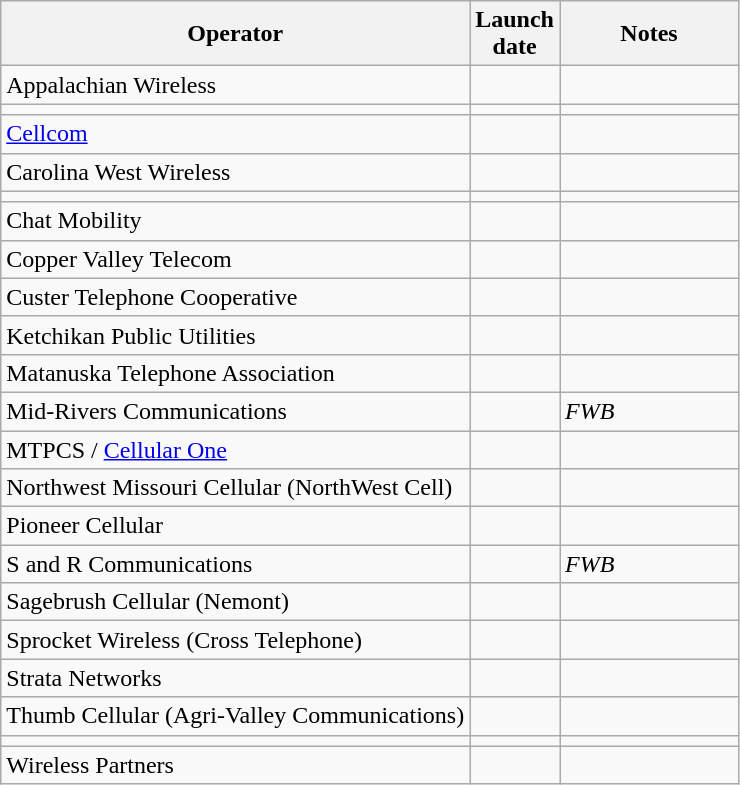<table class="wikitable sortable" style="float:left; margin-right:3em">
<tr>
<th>Operator</th>
<th>Launch<br>date</th>
<th>Notes</th>
</tr>
<tr>
<td>Appalachian Wireless</td>
<td></td>
<td style="width: 7em"></td>
</tr>
<tr>
<td></td>
<td></td>
<td></td>
</tr>
<tr>
<td><a href='#'>Cellcom</a></td>
<td></td>
<td></td>
</tr>
<tr>
<td>Carolina West Wireless</td>
<td></td>
<td></td>
</tr>
<tr>
<td></td>
<td></td>
<td></td>
</tr>
<tr>
<td>Chat Mobility</td>
<td></td>
<td></td>
</tr>
<tr>
<td>Copper Valley Telecom</td>
<td></td>
<td></td>
</tr>
<tr>
<td>Custer Telephone Cooperative</td>
<td></td>
<td></td>
</tr>
<tr>
<td>Ketchikan Public Utilities</td>
<td></td>
<td></td>
</tr>
<tr>
<td>Matanuska Telephone Association</td>
<td></td>
<td></td>
</tr>
<tr>
<td>Mid-Rivers Communications</td>
<td></td>
<td> <em>FWB</em></td>
</tr>
<tr>
<td>MTPCS / <a href='#'>Cellular One</a></td>
<td></td>
<td></td>
</tr>
<tr>
<td>Northwest Missouri Cellular (NorthWest Cell)</td>
<td></td>
<td></td>
</tr>
<tr>
<td>Pioneer Cellular</td>
<td></td>
<td></td>
</tr>
<tr>
<td>S and R Communications</td>
<td></td>
<td> <em>FWB</em></td>
</tr>
<tr>
<td>Sagebrush Cellular (Nemont)</td>
<td></td>
<td></td>
</tr>
<tr>
<td>Sprocket Wireless (Cross Telephone)</td>
<td></td>
<td></td>
</tr>
<tr>
<td>Strata Networks</td>
<td></td>
<td></td>
</tr>
<tr>
<td>Thumb Cellular (Agri-Valley Communications)</td>
<td></td>
<td></td>
</tr>
<tr>
<td></td>
<td></td>
<td></td>
</tr>
<tr>
<td>Wireless Partners</td>
<td></td>
<td></td>
</tr>
</table>
